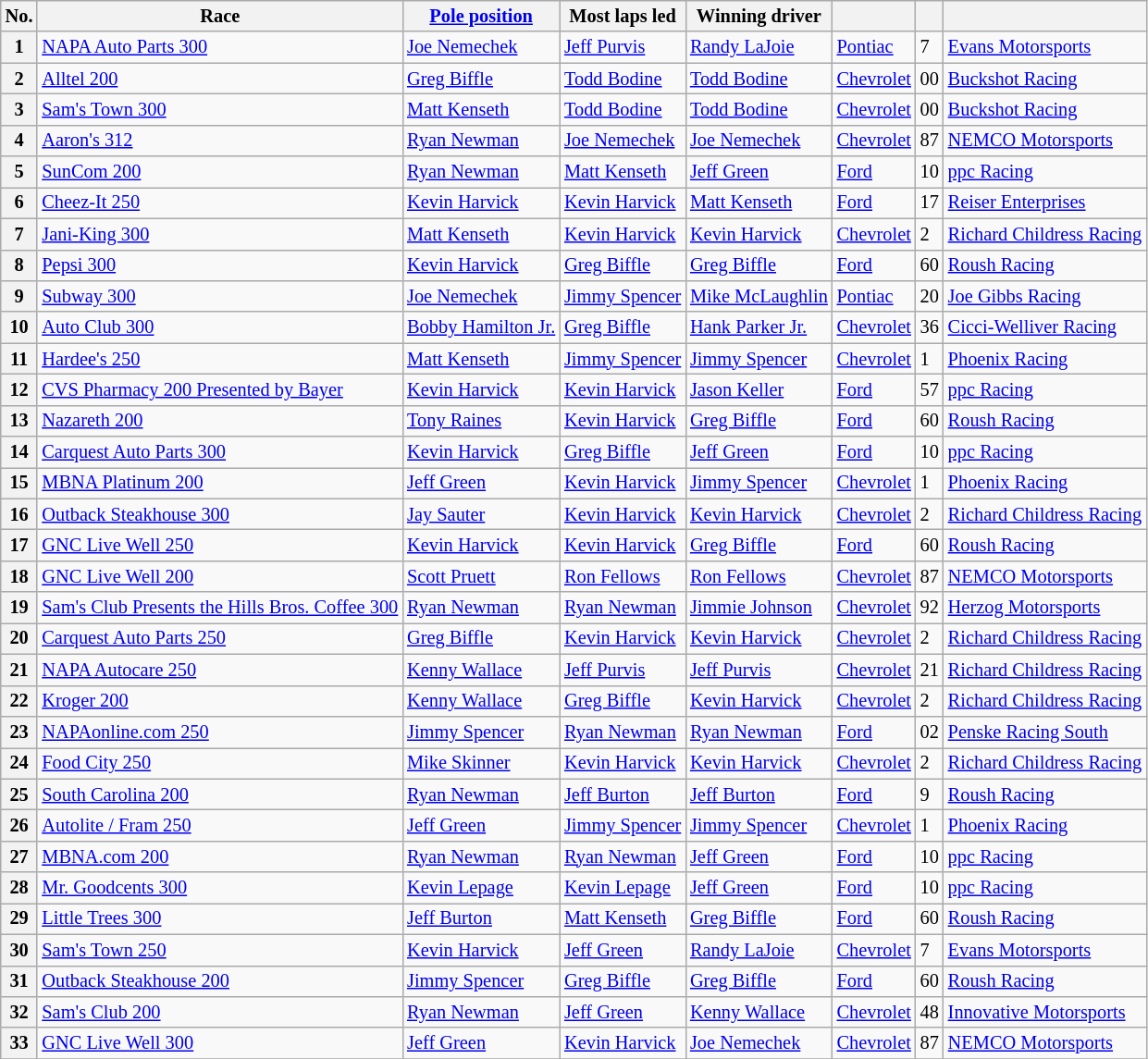<table class="wikitable" style="font-size:85%">
<tr>
<th>No.</th>
<th>Race</th>
<th><a href='#'>Pole position</a></th>
<th>Most laps led</th>
<th>Winning driver</th>
<th></th>
<th></th>
<th></th>
</tr>
<tr>
<th>1</th>
<td><a href='#'>NAPA Auto Parts 300</a></td>
<td><a href='#'>Joe Nemechek</a></td>
<td><a href='#'>Jeff Purvis</a></td>
<td><a href='#'>Randy LaJoie</a></td>
<td><a href='#'>Pontiac</a></td>
<td>7</td>
<td><a href='#'>Evans Motorsports</a></td>
</tr>
<tr>
<th>2</th>
<td><a href='#'>Alltel 200</a></td>
<td><a href='#'>Greg Biffle</a></td>
<td><a href='#'>Todd Bodine</a></td>
<td><a href='#'>Todd Bodine</a></td>
<td><a href='#'>Chevrolet</a></td>
<td>00</td>
<td><a href='#'>Buckshot Racing</a></td>
</tr>
<tr>
<th>3</th>
<td><a href='#'>Sam's Town 300</a></td>
<td><a href='#'>Matt Kenseth</a></td>
<td><a href='#'>Todd Bodine</a></td>
<td><a href='#'>Todd Bodine</a></td>
<td><a href='#'>Chevrolet</a></td>
<td>00</td>
<td><a href='#'>Buckshot Racing</a></td>
</tr>
<tr>
<th>4</th>
<td><a href='#'>Aaron's 312</a></td>
<td><a href='#'>Ryan Newman</a></td>
<td><a href='#'>Joe Nemechek</a></td>
<td><a href='#'>Joe Nemechek</a></td>
<td><a href='#'>Chevrolet</a></td>
<td>87</td>
<td><a href='#'>NEMCO Motorsports</a></td>
</tr>
<tr>
<th>5</th>
<td><a href='#'>SunCom 200</a></td>
<td><a href='#'>Ryan Newman</a></td>
<td><a href='#'>Matt Kenseth</a></td>
<td><a href='#'>Jeff Green</a></td>
<td><a href='#'>Ford</a></td>
<td>10</td>
<td><a href='#'>ppc Racing</a></td>
</tr>
<tr>
<th>6</th>
<td><a href='#'>Cheez-It 250</a></td>
<td><a href='#'>Kevin Harvick</a></td>
<td><a href='#'>Kevin Harvick</a></td>
<td><a href='#'>Matt Kenseth</a></td>
<td><a href='#'>Ford</a></td>
<td>17</td>
<td><a href='#'>Reiser Enterprises</a></td>
</tr>
<tr>
<th>7</th>
<td><a href='#'>Jani-King 300</a></td>
<td><a href='#'>Matt Kenseth</a></td>
<td><a href='#'>Kevin Harvick</a></td>
<td><a href='#'>Kevin Harvick</a></td>
<td><a href='#'>Chevrolet</a></td>
<td>2</td>
<td><a href='#'>Richard Childress Racing</a></td>
</tr>
<tr>
<th>8</th>
<td><a href='#'>Pepsi 300</a></td>
<td><a href='#'>Kevin Harvick</a></td>
<td><a href='#'>Greg Biffle</a></td>
<td><a href='#'>Greg Biffle</a></td>
<td><a href='#'>Ford</a></td>
<td>60</td>
<td><a href='#'>Roush Racing</a></td>
</tr>
<tr>
<th>9</th>
<td><a href='#'>Subway 300</a></td>
<td><a href='#'>Joe Nemechek</a></td>
<td><a href='#'>Jimmy Spencer</a></td>
<td><a href='#'>Mike McLaughlin</a></td>
<td><a href='#'>Pontiac</a></td>
<td>20</td>
<td><a href='#'>Joe Gibbs Racing</a></td>
</tr>
<tr>
<th>10</th>
<td><a href='#'>Auto Club 300</a></td>
<td><a href='#'>Bobby Hamilton Jr.</a></td>
<td><a href='#'>Greg Biffle</a></td>
<td><a href='#'>Hank Parker Jr.</a></td>
<td><a href='#'>Chevrolet</a></td>
<td>36</td>
<td><a href='#'>Cicci-Welliver Racing</a></td>
</tr>
<tr>
<th>11</th>
<td><a href='#'>Hardee's 250</a></td>
<td><a href='#'>Matt Kenseth</a></td>
<td><a href='#'>Jimmy Spencer</a></td>
<td><a href='#'>Jimmy Spencer</a></td>
<td><a href='#'>Chevrolet</a></td>
<td>1</td>
<td><a href='#'>Phoenix Racing</a></td>
</tr>
<tr>
<th>12</th>
<td><a href='#'>CVS Pharmacy 200 Presented by Bayer</a></td>
<td><a href='#'>Kevin Harvick</a></td>
<td><a href='#'>Kevin Harvick</a></td>
<td><a href='#'>Jason Keller</a></td>
<td><a href='#'>Ford</a></td>
<td>57</td>
<td><a href='#'>ppc Racing</a></td>
</tr>
<tr>
<th>13</th>
<td><a href='#'>Nazareth 200</a></td>
<td><a href='#'>Tony Raines</a></td>
<td><a href='#'>Kevin Harvick</a></td>
<td><a href='#'>Greg Biffle</a></td>
<td><a href='#'>Ford</a></td>
<td>60</td>
<td><a href='#'>Roush Racing</a></td>
</tr>
<tr>
<th>14</th>
<td><a href='#'>Carquest Auto Parts 300</a></td>
<td><a href='#'>Kevin Harvick</a></td>
<td><a href='#'>Greg Biffle</a></td>
<td><a href='#'>Jeff Green</a></td>
<td><a href='#'>Ford</a></td>
<td>10</td>
<td><a href='#'>ppc Racing</a></td>
</tr>
<tr>
<th>15</th>
<td><a href='#'>MBNA Platinum 200</a></td>
<td><a href='#'>Jeff Green</a></td>
<td><a href='#'>Kevin Harvick</a></td>
<td><a href='#'>Jimmy Spencer</a></td>
<td><a href='#'>Chevrolet</a></td>
<td>1</td>
<td><a href='#'>Phoenix Racing</a></td>
</tr>
<tr>
<th>16</th>
<td><a href='#'>Outback Steakhouse 300</a></td>
<td><a href='#'>Jay Sauter</a></td>
<td><a href='#'>Kevin Harvick</a></td>
<td><a href='#'>Kevin Harvick</a></td>
<td><a href='#'>Chevrolet</a></td>
<td>2</td>
<td><a href='#'>Richard Childress Racing</a></td>
</tr>
<tr>
<th>17</th>
<td><a href='#'>GNC Live Well 250</a></td>
<td><a href='#'>Kevin Harvick</a></td>
<td><a href='#'>Kevin Harvick</a></td>
<td><a href='#'>Greg Biffle</a></td>
<td><a href='#'>Ford</a></td>
<td>60</td>
<td><a href='#'>Roush Racing</a></td>
</tr>
<tr>
<th>18</th>
<td><a href='#'>GNC Live Well 200</a></td>
<td><a href='#'>Scott Pruett</a></td>
<td><a href='#'>Ron Fellows</a></td>
<td><a href='#'>Ron Fellows</a></td>
<td><a href='#'>Chevrolet</a></td>
<td>87</td>
<td><a href='#'>NEMCO Motorsports</a></td>
</tr>
<tr>
<th>19</th>
<td><a href='#'>Sam's Club Presents the Hills Bros. Coffee 300</a></td>
<td><a href='#'>Ryan Newman</a></td>
<td><a href='#'>Ryan Newman</a></td>
<td><a href='#'>Jimmie Johnson</a></td>
<td><a href='#'>Chevrolet</a></td>
<td>92</td>
<td><a href='#'>Herzog Motorsports</a></td>
</tr>
<tr>
<th>20</th>
<td><a href='#'>Carquest Auto Parts 250</a></td>
<td><a href='#'>Greg Biffle</a></td>
<td><a href='#'>Kevin Harvick</a></td>
<td><a href='#'>Kevin Harvick</a></td>
<td><a href='#'>Chevrolet</a></td>
<td>2</td>
<td><a href='#'>Richard Childress Racing</a></td>
</tr>
<tr>
<th>21</th>
<td><a href='#'>NAPA Autocare 250</a></td>
<td><a href='#'>Kenny Wallace</a></td>
<td><a href='#'>Jeff Purvis</a></td>
<td><a href='#'>Jeff Purvis</a></td>
<td><a href='#'>Chevrolet</a></td>
<td>21</td>
<td><a href='#'>Richard Childress Racing</a></td>
</tr>
<tr>
<th>22</th>
<td><a href='#'>Kroger 200</a></td>
<td><a href='#'>Kenny Wallace</a></td>
<td><a href='#'>Greg Biffle</a></td>
<td><a href='#'>Kevin Harvick</a></td>
<td><a href='#'>Chevrolet</a></td>
<td>2</td>
<td><a href='#'>Richard Childress Racing</a></td>
</tr>
<tr>
<th>23</th>
<td><a href='#'>NAPAonline.com 250</a></td>
<td><a href='#'>Jimmy Spencer</a></td>
<td><a href='#'>Ryan Newman</a></td>
<td><a href='#'>Ryan Newman</a></td>
<td><a href='#'>Ford</a></td>
<td>02</td>
<td><a href='#'>Penske Racing South</a></td>
</tr>
<tr>
<th>24</th>
<td><a href='#'>Food City 250</a></td>
<td><a href='#'>Mike Skinner</a></td>
<td><a href='#'>Kevin Harvick</a></td>
<td><a href='#'>Kevin Harvick</a></td>
<td><a href='#'>Chevrolet</a></td>
<td>2</td>
<td><a href='#'>Richard Childress Racing</a></td>
</tr>
<tr>
<th>25</th>
<td><a href='#'>South Carolina 200</a></td>
<td><a href='#'>Ryan Newman</a></td>
<td><a href='#'>Jeff Burton</a></td>
<td><a href='#'>Jeff Burton</a></td>
<td><a href='#'>Ford</a></td>
<td>9</td>
<td><a href='#'>Roush Racing</a></td>
</tr>
<tr>
<th>26</th>
<td><a href='#'>Autolite / Fram 250</a></td>
<td><a href='#'>Jeff Green</a></td>
<td><a href='#'>Jimmy Spencer</a></td>
<td><a href='#'>Jimmy Spencer</a></td>
<td><a href='#'>Chevrolet</a></td>
<td>1</td>
<td><a href='#'>Phoenix Racing</a></td>
</tr>
<tr>
<th>27</th>
<td><a href='#'>MBNA.com 200</a></td>
<td><a href='#'>Ryan Newman</a></td>
<td><a href='#'>Ryan Newman</a></td>
<td><a href='#'>Jeff Green</a></td>
<td><a href='#'>Ford</a></td>
<td>10</td>
<td><a href='#'>ppc Racing</a></td>
</tr>
<tr>
<th>28</th>
<td><a href='#'>Mr. Goodcents 300</a></td>
<td><a href='#'>Kevin Lepage</a></td>
<td><a href='#'>Kevin Lepage</a></td>
<td><a href='#'>Jeff Green</a></td>
<td><a href='#'>Ford</a></td>
<td>10</td>
<td><a href='#'>ppc Racing</a></td>
</tr>
<tr>
<th>29</th>
<td><a href='#'>Little Trees 300</a></td>
<td><a href='#'>Jeff Burton</a></td>
<td><a href='#'>Matt Kenseth</a></td>
<td><a href='#'>Greg Biffle</a></td>
<td><a href='#'>Ford</a></td>
<td>60</td>
<td><a href='#'>Roush Racing</a></td>
</tr>
<tr>
<th>30</th>
<td><a href='#'>Sam's Town 250</a></td>
<td><a href='#'>Kevin Harvick</a></td>
<td><a href='#'>Jeff Green</a></td>
<td><a href='#'>Randy LaJoie</a></td>
<td><a href='#'>Chevrolet</a></td>
<td>7</td>
<td><a href='#'>Evans Motorsports</a></td>
</tr>
<tr>
<th>31</th>
<td><a href='#'>Outback Steakhouse 200</a></td>
<td><a href='#'>Jimmy Spencer</a></td>
<td><a href='#'>Greg Biffle</a></td>
<td><a href='#'>Greg Biffle</a></td>
<td><a href='#'>Ford</a></td>
<td>60</td>
<td><a href='#'>Roush Racing</a></td>
</tr>
<tr>
<th>32</th>
<td><a href='#'>Sam's Club 200</a></td>
<td><a href='#'>Ryan Newman</a></td>
<td><a href='#'>Jeff Green</a></td>
<td><a href='#'>Kenny Wallace</a></td>
<td><a href='#'>Chevrolet</a></td>
<td>48</td>
<td><a href='#'>Innovative Motorsports</a></td>
</tr>
<tr>
<th>33</th>
<td><a href='#'>GNC Live Well 300</a></td>
<td><a href='#'>Jeff Green</a></td>
<td><a href='#'>Kevin Harvick</a></td>
<td><a href='#'>Joe Nemechek</a></td>
<td><a href='#'>Chevrolet</a></td>
<td>87</td>
<td><a href='#'>NEMCO Motorsports</a></td>
</tr>
<tr>
</tr>
</table>
